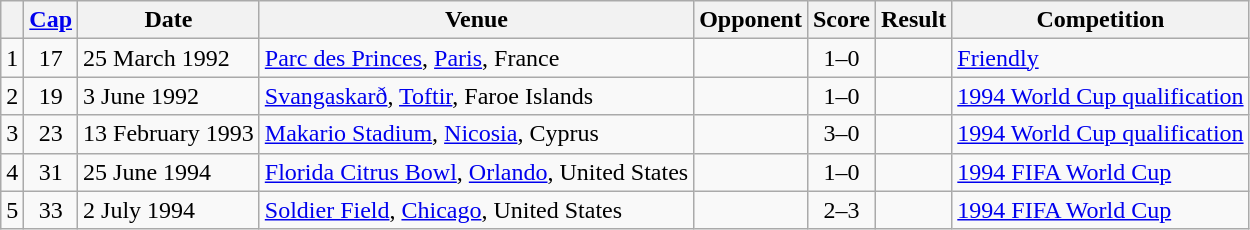<table class="wikitable sortable">
<tr>
<th scope="col"></th>
<th scope="col"><a href='#'>Cap</a></th>
<th scope="col">Date</th>
<th scope="col">Venue</th>
<th scope="col">Opponent</th>
<th scope="col">Score</th>
<th scope="col">Result</th>
<th scope="col">Competition</th>
</tr>
<tr>
<td align="center">1</td>
<td align="center">17</td>
<td>25 March 1992</td>
<td><a href='#'>Parc des Princes</a>, <a href='#'>Paris</a>, France</td>
<td></td>
<td align="center">1–0</td>
<td></td>
<td><a href='#'>Friendly</a></td>
</tr>
<tr>
<td align="center">2</td>
<td align="center">19</td>
<td>3 June 1992</td>
<td><a href='#'>Svangaskarð</a>, <a href='#'>Toftir</a>, Faroe Islands</td>
<td></td>
<td align="center">1–0</td>
<td></td>
<td><a href='#'>1994 World Cup qualification</a></td>
</tr>
<tr>
<td align="center">3</td>
<td align="center">23</td>
<td>13 February 1993</td>
<td><a href='#'>Makario Stadium</a>, <a href='#'>Nicosia</a>, Cyprus</td>
<td></td>
<td align="center">3–0</td>
<td></td>
<td><a href='#'>1994 World Cup qualification</a></td>
</tr>
<tr>
<td align="center">4</td>
<td align="center">31</td>
<td>25 June 1994</td>
<td><a href='#'>Florida Citrus Bowl</a>, <a href='#'>Orlando</a>, United States</td>
<td></td>
<td align="center">1–0</td>
<td></td>
<td><a href='#'>1994 FIFA World Cup</a></td>
</tr>
<tr>
<td align="center">5</td>
<td align="center">33</td>
<td>2 July 1994</td>
<td><a href='#'>Soldier Field</a>, <a href='#'>Chicago</a>, United States</td>
<td></td>
<td align="center">2–3</td>
<td></td>
<td><a href='#'>1994 FIFA World Cup</a></td>
</tr>
</table>
